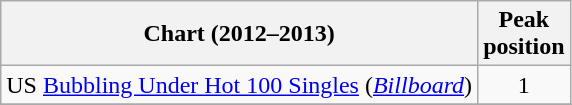<table class="wikitable sortable">
<tr>
<th>Chart (2012–2013)</th>
<th>Peak<br>position</th>
</tr>
<tr>
<td>US <a href='#'>Bubbling Under Hot 100 Singles</a> (<em><a href='#'>Billboard</a></em>)</td>
<td align="center">1</td>
</tr>
<tr>
</tr>
<tr>
</tr>
</table>
